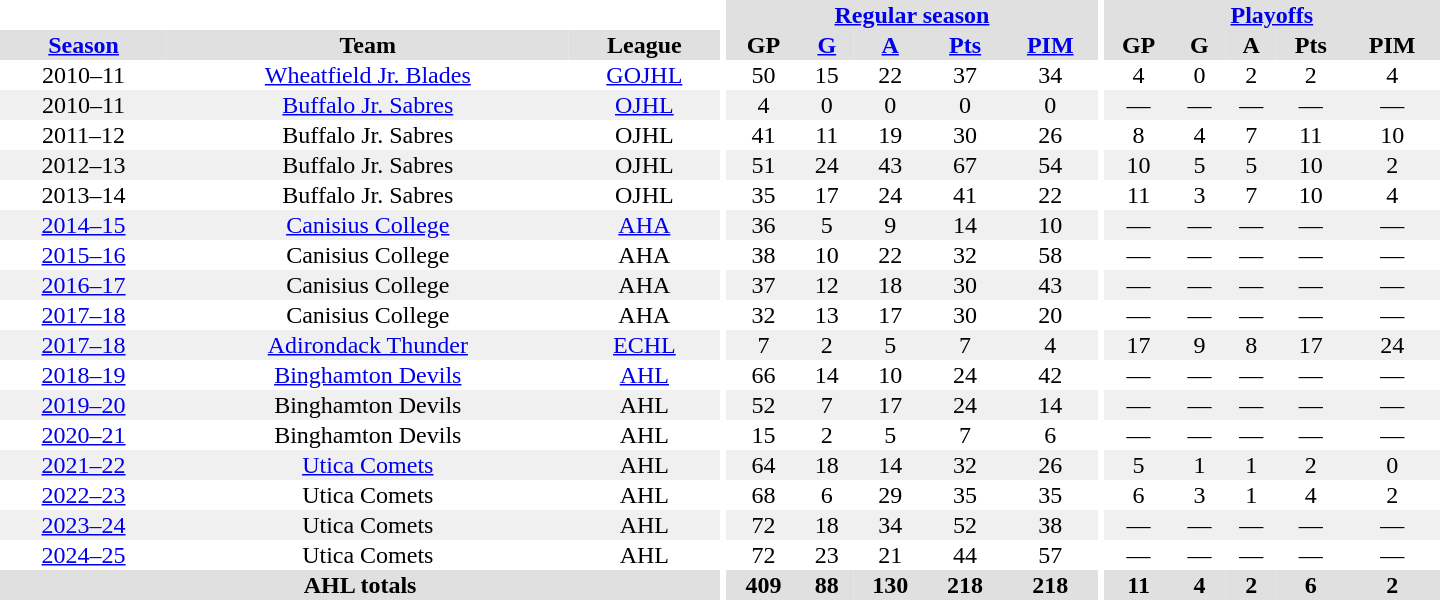<table border="0" cellpadding="1" cellspacing="0" style="text-align:center; width:60em;">
<tr bgcolor="#e0e0e0">
<th colspan="3" bgcolor="#ffffff"></th>
<th rowspan="99" bgcolor="#ffffff"></th>
<th colspan="5"><a href='#'>Regular season</a></th>
<th rowspan="99" bgcolor="#ffffff"></th>
<th colspan="5"><a href='#'>Playoffs</a></th>
</tr>
<tr bgcolor="#e0e0e0">
<th><a href='#'>Season</a></th>
<th>Team</th>
<th>League</th>
<th>GP</th>
<th><a href='#'>G</a></th>
<th><a href='#'>A</a></th>
<th><a href='#'>Pts</a></th>
<th><a href='#'>PIM</a></th>
<th>GP</th>
<th>G</th>
<th>A</th>
<th>Pts</th>
<th>PIM</th>
</tr>
<tr>
<td>2010–11</td>
<td><a href='#'>Wheatfield Jr. Blades</a></td>
<td><a href='#'>GOJHL</a></td>
<td>50</td>
<td>15</td>
<td>22</td>
<td>37</td>
<td>34</td>
<td>4</td>
<td>0</td>
<td>2</td>
<td>2</td>
<td>4</td>
</tr>
<tr bgcolor="#f0f0f0">
<td>2010–11</td>
<td><a href='#'>Buffalo Jr. Sabres</a></td>
<td><a href='#'>OJHL</a></td>
<td>4</td>
<td>0</td>
<td>0</td>
<td>0</td>
<td>0</td>
<td>—</td>
<td>—</td>
<td>—</td>
<td>—</td>
<td>—</td>
</tr>
<tr>
<td>2011–12</td>
<td>Buffalo Jr. Sabres</td>
<td>OJHL</td>
<td>41</td>
<td>11</td>
<td>19</td>
<td>30</td>
<td>26</td>
<td>8</td>
<td>4</td>
<td>7</td>
<td>11</td>
<td>10</td>
</tr>
<tr bgcolor="#f0f0f0">
<td>2012–13</td>
<td>Buffalo Jr. Sabres</td>
<td>OJHL</td>
<td>51</td>
<td>24</td>
<td>43</td>
<td>67</td>
<td>54</td>
<td>10</td>
<td>5</td>
<td>5</td>
<td>10</td>
<td>2</td>
</tr>
<tr>
<td>2013–14</td>
<td>Buffalo Jr. Sabres</td>
<td>OJHL</td>
<td>35</td>
<td>17</td>
<td>24</td>
<td>41</td>
<td>22</td>
<td>11</td>
<td>3</td>
<td>7</td>
<td>10</td>
<td>4</td>
</tr>
<tr bgcolor="#f0f0f0">
<td><a href='#'>2014–15</a></td>
<td><a href='#'>Canisius College</a></td>
<td><a href='#'>AHA</a></td>
<td>36</td>
<td>5</td>
<td>9</td>
<td>14</td>
<td>10</td>
<td>—</td>
<td>—</td>
<td>—</td>
<td>—</td>
<td>—</td>
</tr>
<tr>
<td><a href='#'>2015–16</a></td>
<td>Canisius College</td>
<td>AHA</td>
<td>38</td>
<td>10</td>
<td>22</td>
<td>32</td>
<td>58</td>
<td>—</td>
<td>—</td>
<td>—</td>
<td>—</td>
<td>—</td>
</tr>
<tr bgcolor="#f0f0f0">
<td><a href='#'>2016–17</a></td>
<td>Canisius College</td>
<td>AHA</td>
<td>37</td>
<td>12</td>
<td>18</td>
<td>30</td>
<td>43</td>
<td>—</td>
<td>—</td>
<td>—</td>
<td>—</td>
<td>—</td>
</tr>
<tr>
<td><a href='#'>2017–18</a></td>
<td>Canisius College</td>
<td>AHA</td>
<td>32</td>
<td>13</td>
<td>17</td>
<td>30</td>
<td>20</td>
<td>—</td>
<td>—</td>
<td>—</td>
<td>—</td>
<td>—</td>
</tr>
<tr bgcolor="#f0f0f0">
<td><a href='#'>2017–18</a></td>
<td><a href='#'>Adirondack Thunder</a></td>
<td><a href='#'>ECHL</a></td>
<td>7</td>
<td>2</td>
<td>5</td>
<td>7</td>
<td>4</td>
<td>17</td>
<td>9</td>
<td>8</td>
<td>17</td>
<td>24</td>
</tr>
<tr>
<td><a href='#'>2018–19</a></td>
<td><a href='#'>Binghamton Devils</a></td>
<td><a href='#'>AHL</a></td>
<td>66</td>
<td>14</td>
<td>10</td>
<td>24</td>
<td>42</td>
<td>—</td>
<td>—</td>
<td>—</td>
<td>—</td>
<td>—</td>
</tr>
<tr bgcolor="#f0f0f0">
<td><a href='#'>2019–20</a></td>
<td>Binghamton Devils</td>
<td>AHL</td>
<td>52</td>
<td>7</td>
<td>17</td>
<td>24</td>
<td>14</td>
<td>—</td>
<td>—</td>
<td>—</td>
<td>—</td>
<td>—</td>
</tr>
<tr>
<td><a href='#'>2020–21</a></td>
<td>Binghamton Devils</td>
<td>AHL</td>
<td>15</td>
<td>2</td>
<td>5</td>
<td>7</td>
<td>6</td>
<td>—</td>
<td>—</td>
<td>—</td>
<td>—</td>
<td>—</td>
</tr>
<tr bgcolor="f0f0f0">
<td><a href='#'>2021–22</a></td>
<td><a href='#'>Utica Comets</a></td>
<td>AHL</td>
<td>64</td>
<td>18</td>
<td>14</td>
<td>32</td>
<td>26</td>
<td>5</td>
<td>1</td>
<td>1</td>
<td>2</td>
<td>0</td>
</tr>
<tr>
<td><a href='#'>2022–23</a></td>
<td>Utica Comets</td>
<td>AHL</td>
<td>68</td>
<td>6</td>
<td>29</td>
<td>35</td>
<td>35</td>
<td>6</td>
<td>3</td>
<td>1</td>
<td>4</td>
<td>2</td>
</tr>
<tr bgcolor="f0f0f0">
<td><a href='#'>2023–24</a></td>
<td>Utica Comets</td>
<td>AHL</td>
<td>72</td>
<td>18</td>
<td>34</td>
<td>52</td>
<td>38</td>
<td>—</td>
<td>—</td>
<td>—</td>
<td>—</td>
<td>—</td>
</tr>
<tr>
<td><a href='#'>2024–25</a></td>
<td>Utica Comets</td>
<td>AHL</td>
<td>72</td>
<td>23</td>
<td>21</td>
<td>44</td>
<td>57</td>
<td>—</td>
<td>—</td>
<td>—</td>
<td>—</td>
<td>—</td>
</tr>
<tr bgcolor="#e0e0e0">
<th colspan="3">AHL totals</th>
<th>409</th>
<th>88</th>
<th>130</th>
<th>218</th>
<th>218</th>
<th>11</th>
<th>4</th>
<th>2</th>
<th>6</th>
<th>2</th>
</tr>
</table>
